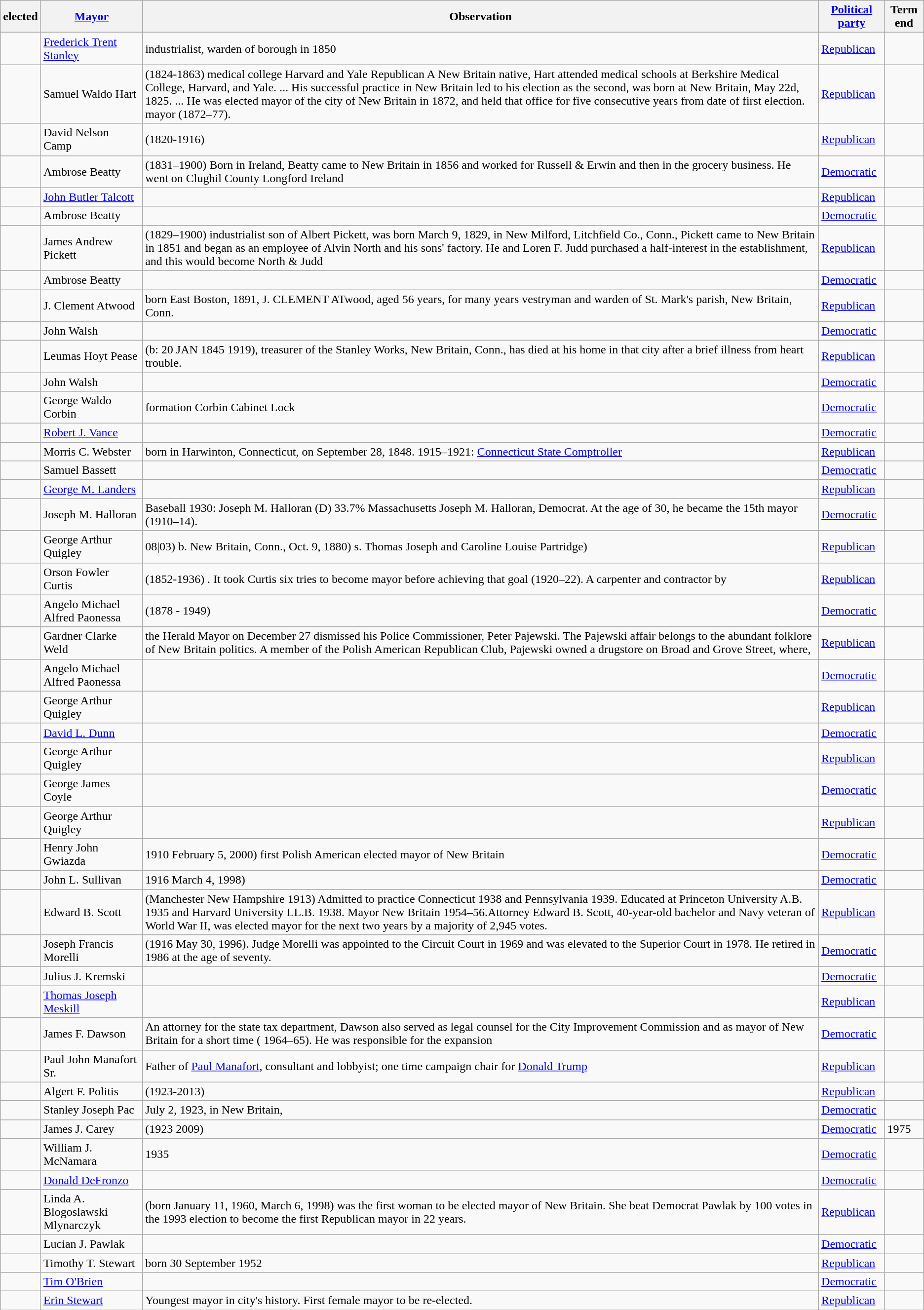<table class="wikitable sortable">
<tr>
<th>elected</th>
<th><a href='#'>Mayor</a></th>
<th>Observation</th>
<th><a href='#'>Political party</a></th>
<th>Term end</th>
</tr>
<tr>
<td></td>
<td><a href='#'>Frederick Trent Stanley</a></td>
<td>industrialist, warden of borough in 1850</td>
<td><a href='#'>Republican</a></td>
<td></td>
</tr>
<tr>
<td></td>
<td>Samuel Waldo Hart</td>
<td>(1824-1863) medical college Harvard and Yale Republican A New Britain native, Hart attended medical schools at Berkshire Medical College, Harvard, and Yale. ... His successful practice in New Britain led to his election as the second, was born at New Britain, May 22d, 1825. ... He was elected mayor of the city of New Britain in 1872, and held that office for five consecutive years from date of first election. mayor (1872–77).</td>
<td><a href='#'>Republican</a></td>
<td></td>
</tr>
<tr>
<td></td>
<td>David Nelson Camp</td>
<td>(1820-1916)</td>
<td><a href='#'>Republican</a></td>
<td></td>
</tr>
<tr>
<td></td>
<td>Ambrose Beatty</td>
<td>(1831–1900) Born in Ireland, Beatty came to New Britain in 1856 and worked for Russell & Erwin and then in the grocery business. He went on Clughil County Longford  Ireland</td>
<td><a href='#'>Democratic</a></td>
<td></td>
</tr>
<tr>
<td></td>
<td><a href='#'>John Butler Talcott</a></td>
<td></td>
<td><a href='#'>Republican</a></td>
<td></td>
</tr>
<tr>
<td></td>
<td>Ambrose Beatty</td>
<td></td>
<td><a href='#'>Democratic</a></td>
<td></td>
</tr>
<tr>
<td></td>
<td>James Andrew Pickett</td>
<td>(1829–1900) industrialist son of Albert Pickett, was born March 9, 1829, in New Milford, Litchfield Co., Conn., Pickett came to New Britain in 1851 and began as an employee of Alvin North and his sons' factory. He and Loren F. Judd purchased a half-interest in the establishment, and this would become North & Judd</td>
<td><a href='#'>Republican</a></td>
<td></td>
</tr>
<tr>
<td></td>
<td>Ambrose Beatty</td>
<td></td>
<td><a href='#'>Democratic</a></td>
<td></td>
</tr>
<tr>
<td></td>
<td>J. Clement Atwood</td>
<td>born East Boston, 1891, J. CLEMENT ATwood, aged 56 years, for many years vestryman and warden of St. Mark's parish, New Britain, Conn.</td>
<td><a href='#'>Republican</a></td>
<td></td>
</tr>
<tr>
<td></td>
<td>John Walsh</td>
<td></td>
<td><a href='#'>Democratic</a></td>
<td></td>
</tr>
<tr>
<td></td>
<td>Leumas Hoyt Pease</td>
<td>(b: 20 JAN 1845 1919), treasurer of the Stanley Works, New Britain, Conn., has died at his home in that city after a brief illness from heart trouble.</td>
<td><a href='#'>Republican</a></td>
<td></td>
</tr>
<tr>
<td></td>
<td>John Walsh</td>
<td></td>
<td><a href='#'>Democratic</a></td>
<td></td>
</tr>
<tr>
<td></td>
<td>George Waldo Corbin</td>
<td>formation Corbin Cabinet Lock</td>
<td><a href='#'>Democratic</a></td>
<td></td>
</tr>
<tr>
<td></td>
<td><a href='#'>Robert J. Vance</a></td>
<td></td>
<td><a href='#'>Democratic</a></td>
<td></td>
</tr>
<tr>
<td></td>
<td>Morris C. Webster</td>
<td>born in Harwinton, Connecticut, on September 28, 1848.  1915–1921: <a href='#'>Connecticut State Comptroller</a></td>
<td><a href='#'>Republican</a></td>
<td></td>
</tr>
<tr>
<td></td>
<td>Samuel Bassett</td>
<td></td>
<td><a href='#'>Democratic</a></td>
<td></td>
</tr>
<tr>
<td></td>
<td><a href='#'>George M. Landers</a></td>
<td></td>
<td><a href='#'>Republican</a></td>
<td></td>
</tr>
<tr>
<td></td>
<td>Joseph M. Halloran</td>
<td>Baseball 1930:  Joseph M. Halloran (D) 33.7% Massachusetts Joseph M. Halloran, Democrat. At the age of 30, he became the 15th mayor (1910–14).</td>
<td><a href='#'>Democratic</a></td>
<td></td>
</tr>
<tr>
<td></td>
<td>George Arthur Quigley</td>
<td (1880 1953>08|03)  b. New Britain, Conn., Oct. 9, 1880) s. Thomas Joseph and Caroline Louise Partridge)</td>
<td><a href='#'>Republican</a></td>
<td></td>
</tr>
<tr>
<td></td>
<td>Orson Fowler Curtis</td>
<td>(1852-1936)  . It took Curtis six tries to become mayor before achieving that goal (1920–22). A carpenter and contractor by</td>
<td><a href='#'>Republican</a></td>
<td></td>
</tr>
<tr>
<td></td>
<td>Angelo Michael Alfred Paonessa</td>
<td>(1878 - 1949)</td>
<td><a href='#'>Democratic</a></td>
<td></td>
</tr>
<tr>
<td></td>
<td>Gardner Clarke Weld</td>
<td>the Herald Mayor  on December 27 dismissed his Police Commissioner, Peter Pajewski. The Pajewski affair belongs to the abundant folklore of New Britain politics. A member of the Polish American Republican Club, Pajewski owned a drugstore on Broad and Grove Street, where,</td>
<td><a href='#'>Republican</a></td>
<td></td>
</tr>
<tr>
<td></td>
<td>Angelo Michael Alfred Paonessa</td>
<td></td>
<td><a href='#'>Democratic</a></td>
<td></td>
</tr>
<tr>
<td></td>
<td>George Arthur Quigley</td>
<td></td>
<td><a href='#'>Republican</a></td>
<td></td>
</tr>
<tr>
<td></td>
<td><a href='#'>David L. Dunn</a></td>
<td></td>
<td><a href='#'>Democratic</a></td>
<td></td>
</tr>
<tr>
<td></td>
<td>George Arthur Quigley</td>
<td></td>
<td><a href='#'>Republican</a></td>
<td></td>
</tr>
<tr>
<td></td>
<td>George James Coyle</td>
<td></td>
<td><a href='#'>Democratic</a></td>
<td></td>
</tr>
<tr>
<td></td>
<td>George Arthur Quigley</td>
<td></td>
<td><a href='#'>Republican</a></td>
<td></td>
</tr>
<tr>
<td></td>
<td>Henry John Gwiazda</td>
<td>1910 February 5, 2000) first Polish American elected mayor of New Britain</td>
<td><a href='#'>Democratic</a></td>
<td></td>
</tr>
<tr>
<td></td>
<td>John L. Sullivan</td>
<td>1916 March 4, 1998) </td>
<td><a href='#'>Democratic</a></td>
<td></td>
</tr>
<tr>
<td></td>
<td>Edward B. Scott</td>
<td>(Manchester New Hampshire 1913) Admitted to practice Connecticut 1938 and Pennsylvania 1939. Educated at Princeton University A.B. 1935 and Harvard University LL.B. 1938. Mayor New Britain 1954–56.Attorney Edward B. Scott, 40-year-old bachelor and Navy veteran of World War II, was elected mayor for the next two years by a majority of 2,945 votes.</td>
<td><a href='#'>Republican</a></td>
<td></td>
</tr>
<tr>
<td></td>
<td>Joseph Francis Morelli</td>
<td>(1916 May 30, 1996). Judge Morelli was appointed to the Circuit Court in 1969 and was elevated to the Superior Court in 1978. He retired in 1986 at the age of seventy.</td>
<td><a href='#'>Democratic</a></td>
<td></td>
</tr>
<tr>
<td></td>
<td>Julius J. Kremski</td>
<td></td>
<td><a href='#'>Democratic</a></td>
<td></td>
</tr>
<tr>
<td></td>
<td><a href='#'>Thomas Joseph Meskill</a></td>
<td></td>
<td><a href='#'>Republican</a></td>
<td></td>
</tr>
<tr>
<td></td>
<td>James F. Dawson</td>
<td>An attorney for the state tax department, Dawson also served as legal counsel for the City Improvement Commission and as mayor of New Britain for a short time ( 1964–65). He was responsible for the expansion</td>
<td><a href='#'>Democratic</a></td>
<td></td>
</tr>
<tr>
<td></td>
<td Paul Manafort>Paul John Manafort Sr.</td>
<td>Father of <a href='#'>Paul Manafort</a>, consultant and lobbyist; one time campaign chair for <a href='#'>Donald Trump</a></td>
<td><a href='#'>Republican</a></td>
<td></td>
</tr>
<tr>
<td></td>
<td>Algert F. Politis</td>
<td>(1923-2013)</td>
<td><a href='#'>Republican</a></td>
<td></td>
</tr>
<tr>
<td></td>
<td>Stanley Joseph Pac</td>
<td>July 2, 1923, in New Britain,</td>
<td><a href='#'>Democratic</a></td>
<td></td>
</tr>
<tr>
<td></td>
<td>James J. Carey</td>
<td>(1923 2009)</td>
<td><a href='#'>Democratic</a></td>
<td>1975</td>
</tr>
<tr>
<td></td>
<td>William J. McNamara</td>
<td>1935</td>
<td><a href='#'>Democratic</a></td>
<td></td>
</tr>
<tr>
<td></td>
<td><a href='#'>Donald DeFronzo</a></td>
<td></td>
<td><a href='#'>Democratic</a></td>
<td></td>
</tr>
<tr>
<td></td>
<td>Linda A. Blogoslawski Mlynarczyk</td>
<td>(born January 11, 1960, March 6, 1998) was the first woman to be elected mayor of New Britain. She beat Democrat Pawlak by 100 votes in the 1993 election to become the first Republican mayor in 22 years.</td>
<td><a href='#'>Republican</a></td>
<td></td>
</tr>
<tr>
<td></td>
<td>Lucian J. Pawlak</td>
<td></td>
<td><a href='#'>Democratic</a></td>
<td></td>
</tr>
<tr>
<td></td>
<td>Timothy T. Stewart</td>
<td>born 30 September 1952</td>
<td><a href='#'>Republican</a></td>
<td></td>
</tr>
<tr>
<td></td>
<td><a href='#'>Tim O'Brien</a></td>
<td></td>
<td><a href='#'>Democratic</a></td>
<td></td>
</tr>
<tr>
<td></td>
<td><a href='#'>Erin Stewart</a></td>
<td>Youngest mayor in city's history. First female mayor to be re-elected.</td>
<td><a href='#'>Republican</a></td>
<td></td>
</tr>
</table>
